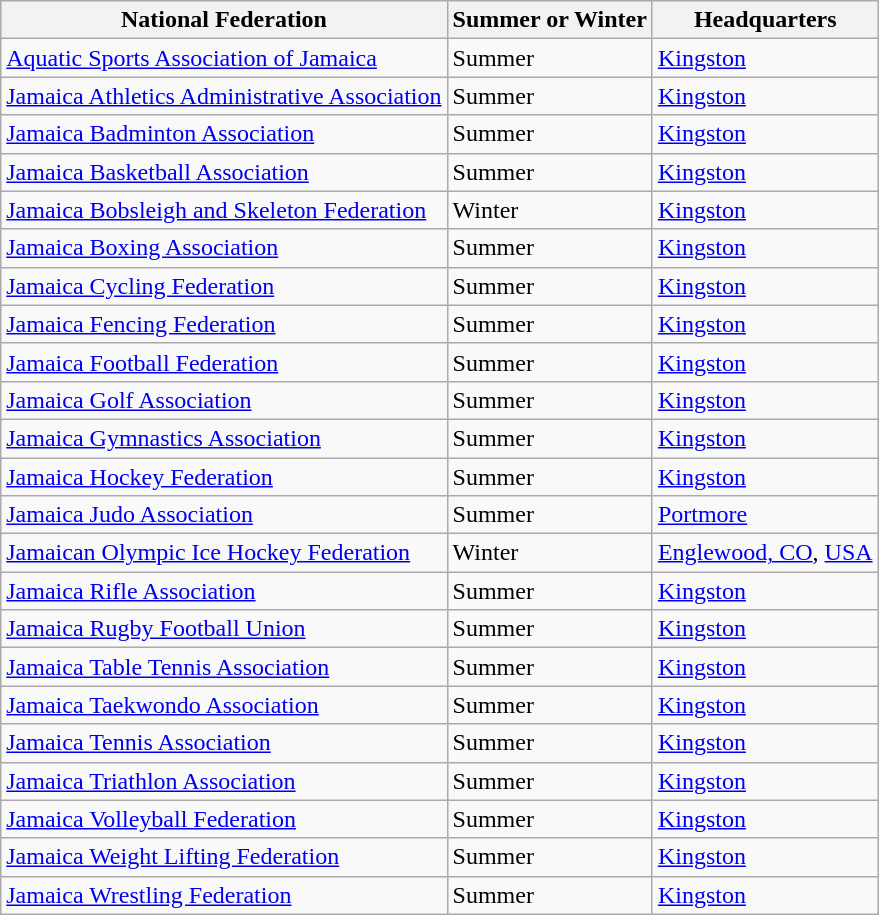<table class="wikitable sortable">
<tr>
<th>National Federation</th>
<th>Summer or Winter</th>
<th>Headquarters</th>
</tr>
<tr>
<td><a href='#'>Aquatic Sports Association of Jamaica</a></td>
<td>Summer</td>
<td><a href='#'>Kingston</a></td>
</tr>
<tr>
<td><a href='#'>Jamaica Athletics Administrative Association</a></td>
<td>Summer</td>
<td><a href='#'>Kingston</a></td>
</tr>
<tr>
<td><a href='#'>Jamaica Badminton Association</a></td>
<td>Summer</td>
<td><a href='#'>Kingston</a></td>
</tr>
<tr>
<td><a href='#'>Jamaica Basketball Association</a></td>
<td>Summer</td>
<td><a href='#'>Kingston</a></td>
</tr>
<tr>
<td><a href='#'>Jamaica Bobsleigh and Skeleton Federation</a></td>
<td>Winter</td>
<td><a href='#'>Kingston</a></td>
</tr>
<tr>
<td><a href='#'>Jamaica Boxing Association</a></td>
<td>Summer</td>
<td><a href='#'>Kingston</a></td>
</tr>
<tr>
<td><a href='#'>Jamaica Cycling Federation</a></td>
<td>Summer</td>
<td><a href='#'>Kingston</a></td>
</tr>
<tr>
<td><a href='#'>Jamaica Fencing Federation</a></td>
<td>Summer</td>
<td><a href='#'>Kingston</a></td>
</tr>
<tr>
<td><a href='#'>Jamaica Football Federation</a></td>
<td>Summer</td>
<td><a href='#'>Kingston</a></td>
</tr>
<tr>
<td><a href='#'>Jamaica Golf Association</a></td>
<td>Summer</td>
<td><a href='#'>Kingston</a></td>
</tr>
<tr>
<td><a href='#'>Jamaica Gymnastics Association</a></td>
<td>Summer</td>
<td><a href='#'>Kingston</a></td>
</tr>
<tr>
<td><a href='#'>Jamaica Hockey Federation</a></td>
<td>Summer</td>
<td><a href='#'>Kingston</a></td>
</tr>
<tr>
<td><a href='#'>Jamaica Judo Association</a></td>
<td>Summer</td>
<td><a href='#'>Portmore</a></td>
</tr>
<tr>
<td><a href='#'>Jamaican Olympic Ice Hockey Federation</a></td>
<td>Winter</td>
<td><a href='#'>Englewood, CO</a>, <a href='#'>USA</a></td>
</tr>
<tr>
<td><a href='#'>Jamaica Rifle Association</a></td>
<td>Summer</td>
<td><a href='#'>Kingston</a></td>
</tr>
<tr>
<td><a href='#'>Jamaica Rugby Football Union</a></td>
<td>Summer</td>
<td><a href='#'>Kingston</a></td>
</tr>
<tr>
<td><a href='#'>Jamaica Table Tennis Association</a></td>
<td>Summer</td>
<td><a href='#'>Kingston</a></td>
</tr>
<tr>
<td><a href='#'>Jamaica Taekwondo Association</a></td>
<td>Summer</td>
<td><a href='#'>Kingston</a></td>
</tr>
<tr>
<td><a href='#'>Jamaica Tennis Association</a></td>
<td>Summer</td>
<td><a href='#'>Kingston</a></td>
</tr>
<tr>
<td><a href='#'>Jamaica Triathlon Association</a></td>
<td>Summer</td>
<td><a href='#'>Kingston</a></td>
</tr>
<tr>
<td><a href='#'>Jamaica Volleyball Federation</a></td>
<td>Summer</td>
<td><a href='#'>Kingston</a></td>
</tr>
<tr>
<td><a href='#'>Jamaica Weight Lifting Federation</a></td>
<td>Summer</td>
<td><a href='#'>Kingston</a></td>
</tr>
<tr>
<td><a href='#'>Jamaica Wrestling Federation</a></td>
<td>Summer</td>
<td><a href='#'>Kingston</a></td>
</tr>
</table>
